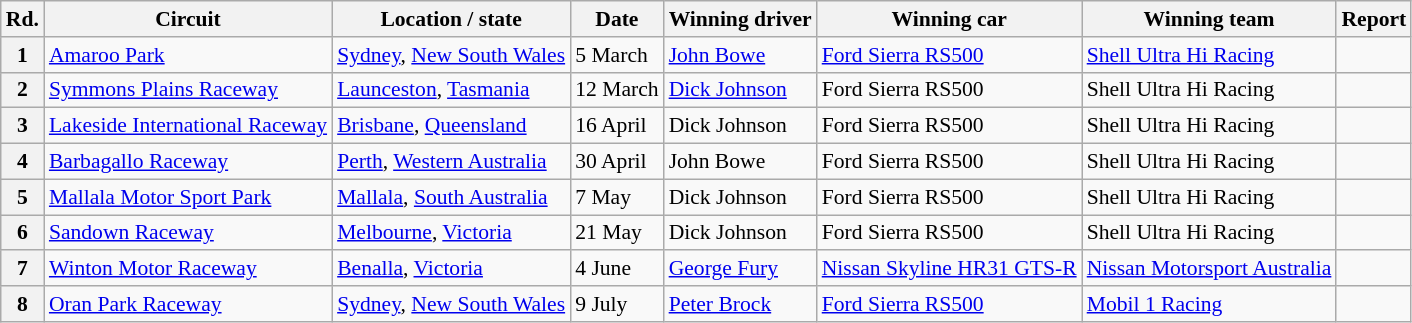<table class="wikitable" style="font-size: 90%">
<tr>
<th>Rd.</th>
<th>Circuit</th>
<th>Location / state</th>
<th>Date</th>
<th>Winning driver</th>
<th>Winning car</th>
<th>Winning team</th>
<th>Report</th>
</tr>
<tr>
<th>1</th>
<td><a href='#'>Amaroo Park</a></td>
<td><a href='#'>Sydney</a>, <a href='#'>New South Wales</a></td>
<td>5 March</td>
<td> <a href='#'>John Bowe</a></td>
<td><a href='#'>Ford Sierra RS500</a></td>
<td><a href='#'>Shell Ultra Hi Racing</a></td>
<td></td>
</tr>
<tr>
<th>2</th>
<td><a href='#'>Symmons Plains Raceway</a></td>
<td><a href='#'>Launceston</a>, <a href='#'>Tasmania</a></td>
<td>12 March</td>
<td> <a href='#'>Dick Johnson</a></td>
<td>Ford Sierra RS500</td>
<td>Shell Ultra Hi Racing</td>
<td></td>
</tr>
<tr>
<th>3</th>
<td><a href='#'>Lakeside International Raceway</a></td>
<td><a href='#'>Brisbane</a>, <a href='#'>Queensland</a></td>
<td>16 April</td>
<td> Dick Johnson</td>
<td>Ford Sierra RS500</td>
<td>Shell Ultra Hi Racing</td>
<td></td>
</tr>
<tr>
<th>4</th>
<td><a href='#'>Barbagallo Raceway</a></td>
<td><a href='#'>Perth</a>, <a href='#'>Western Australia</a></td>
<td>30 April</td>
<td> John Bowe</td>
<td>Ford Sierra RS500</td>
<td>Shell Ultra Hi Racing</td>
<td></td>
</tr>
<tr>
<th>5</th>
<td><a href='#'>Mallala Motor Sport Park</a></td>
<td><a href='#'>Mallala</a>, <a href='#'>South Australia</a></td>
<td>7 May</td>
<td> Dick Johnson</td>
<td>Ford Sierra RS500</td>
<td>Shell Ultra Hi Racing</td>
<td></td>
</tr>
<tr>
<th>6</th>
<td><a href='#'>Sandown Raceway</a></td>
<td><a href='#'>Melbourne</a>, <a href='#'>Victoria</a></td>
<td>21 May</td>
<td> Dick Johnson</td>
<td>Ford Sierra RS500</td>
<td>Shell Ultra Hi Racing</td>
<td></td>
</tr>
<tr>
<th>7</th>
<td><a href='#'>Winton Motor Raceway</a></td>
<td><a href='#'>Benalla</a>, <a href='#'>Victoria</a></td>
<td>4 June</td>
<td> <a href='#'>George Fury</a></td>
<td><a href='#'>Nissan Skyline HR31 GTS-R</a></td>
<td><a href='#'>Nissan Motorsport Australia</a></td>
<td></td>
</tr>
<tr>
<th>8</th>
<td><a href='#'>Oran Park Raceway</a></td>
<td><a href='#'>Sydney</a>, <a href='#'>New South Wales</a></td>
<td>9 July</td>
<td> <a href='#'>Peter Brock</a></td>
<td><a href='#'>Ford Sierra RS500</a></td>
<td><a href='#'>Mobil 1 Racing</a></td>
<td></td>
</tr>
</table>
